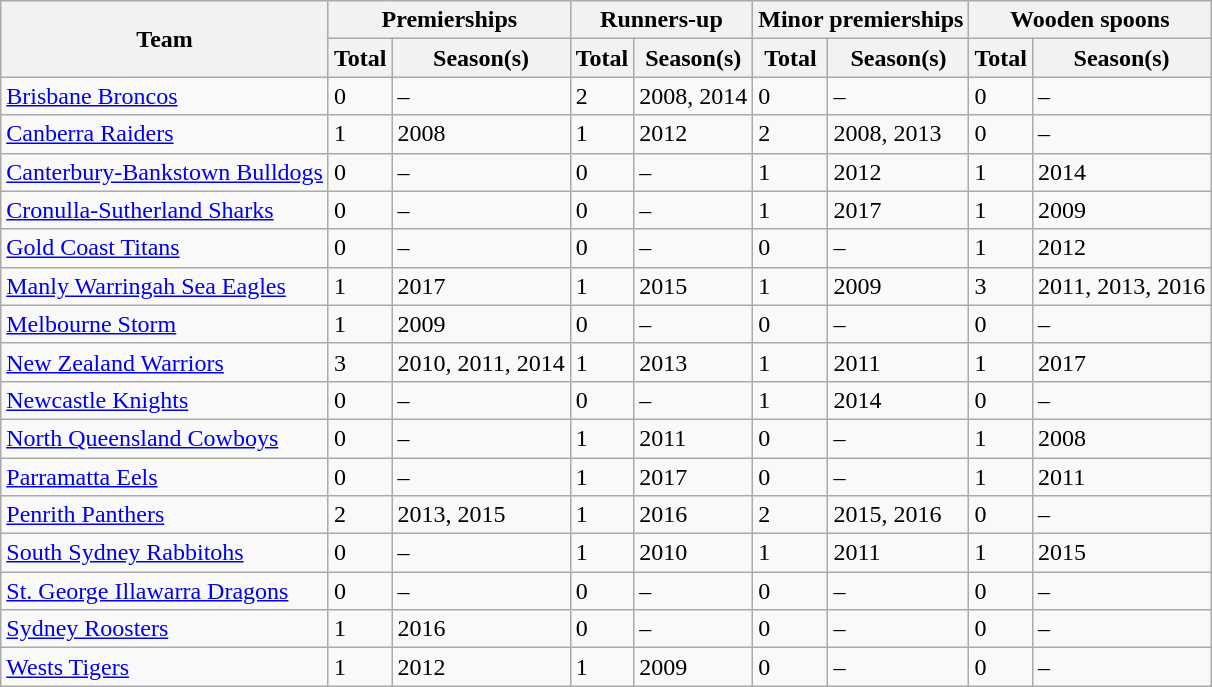<table class="wikitable sortable">
<tr>
<th rowspan=2>Team</th>
<th colspan=2>Premierships</th>
<th colspan=2>Runners-up</th>
<th colspan=2>Minor premierships</th>
<th colspan=2>Wooden spoons</th>
</tr>
<tr>
<th>Total</th>
<th>Season(s)</th>
<th>Total</th>
<th>Season(s)</th>
<th>Total</th>
<th>Season(s)</th>
<th>Total</th>
<th>Season(s)</th>
</tr>
<tr>
<td> <a href='#'>Brisbane Broncos</a></td>
<td>0</td>
<td>–</td>
<td>2</td>
<td>2008, 2014</td>
<td>0</td>
<td>–</td>
<td>0</td>
<td>–</td>
</tr>
<tr>
<td> <a href='#'>Canberra Raiders</a></td>
<td>1</td>
<td>2008</td>
<td>1</td>
<td>2012</td>
<td>2</td>
<td>2008, 2013</td>
<td>0</td>
<td>–</td>
</tr>
<tr>
<td> <a href='#'>Canterbury-Bankstown Bulldogs</a></td>
<td>0</td>
<td>–</td>
<td>0</td>
<td>–</td>
<td>1</td>
<td>2012</td>
<td>1</td>
<td>2014</td>
</tr>
<tr>
<td> <a href='#'>Cronulla-Sutherland Sharks</a></td>
<td>0</td>
<td>–</td>
<td>0</td>
<td>–</td>
<td>1</td>
<td>2017</td>
<td>1</td>
<td>2009</td>
</tr>
<tr>
<td> <a href='#'>Gold Coast Titans</a></td>
<td>0</td>
<td>–</td>
<td>0</td>
<td>–</td>
<td>0</td>
<td>–</td>
<td>1</td>
<td>2012</td>
</tr>
<tr>
<td> <a href='#'>Manly Warringah Sea Eagles</a></td>
<td>1</td>
<td>2017</td>
<td>1</td>
<td>2015</td>
<td>1</td>
<td>2009</td>
<td>3</td>
<td>2011, 2013, 2016</td>
</tr>
<tr>
<td> <a href='#'>Melbourne Storm</a></td>
<td>1</td>
<td>2009</td>
<td>0</td>
<td>–</td>
<td>0</td>
<td>–</td>
<td>0</td>
<td>–</td>
</tr>
<tr>
<td> <a href='#'>New Zealand Warriors</a></td>
<td>3</td>
<td>2010, 2011, 2014</td>
<td>1</td>
<td>2013</td>
<td>1</td>
<td>2011</td>
<td>1</td>
<td>2017</td>
</tr>
<tr>
<td> <a href='#'>Newcastle Knights</a></td>
<td>0</td>
<td>–</td>
<td>0</td>
<td>–</td>
<td>1</td>
<td>2014</td>
<td>0</td>
<td>–</td>
</tr>
<tr>
<td> <a href='#'>North Queensland Cowboys</a></td>
<td>0</td>
<td>–</td>
<td>1</td>
<td>2011</td>
<td>0</td>
<td>–</td>
<td>1</td>
<td>2008</td>
</tr>
<tr>
<td> <a href='#'>Parramatta Eels</a></td>
<td>0</td>
<td>–</td>
<td>1</td>
<td>2017</td>
<td>0</td>
<td>–</td>
<td>1</td>
<td>2011</td>
</tr>
<tr>
<td> <a href='#'>Penrith Panthers</a></td>
<td>2</td>
<td>2013, 2015</td>
<td>1</td>
<td>2016</td>
<td>2</td>
<td>2015, 2016</td>
<td>0</td>
<td>–</td>
</tr>
<tr>
<td> <a href='#'>South Sydney Rabbitohs</a></td>
<td>0</td>
<td>–</td>
<td>1</td>
<td>2010</td>
<td>1</td>
<td>2011</td>
<td>1</td>
<td>2015</td>
</tr>
<tr>
<td> <a href='#'>St. George Illawarra Dragons</a></td>
<td>0</td>
<td>–</td>
<td>0</td>
<td>–</td>
<td>0</td>
<td>–</td>
<td>0</td>
<td>–</td>
</tr>
<tr>
<td> <a href='#'>Sydney Roosters</a></td>
<td>1</td>
<td>2016</td>
<td>0</td>
<td>–</td>
<td>0</td>
<td>–</td>
<td>0</td>
<td>–</td>
</tr>
<tr>
<td> <a href='#'>Wests Tigers</a></td>
<td>1</td>
<td>2012</td>
<td>1</td>
<td>2009</td>
<td>0</td>
<td>–</td>
<td>0</td>
<td>–</td>
</tr>
</table>
